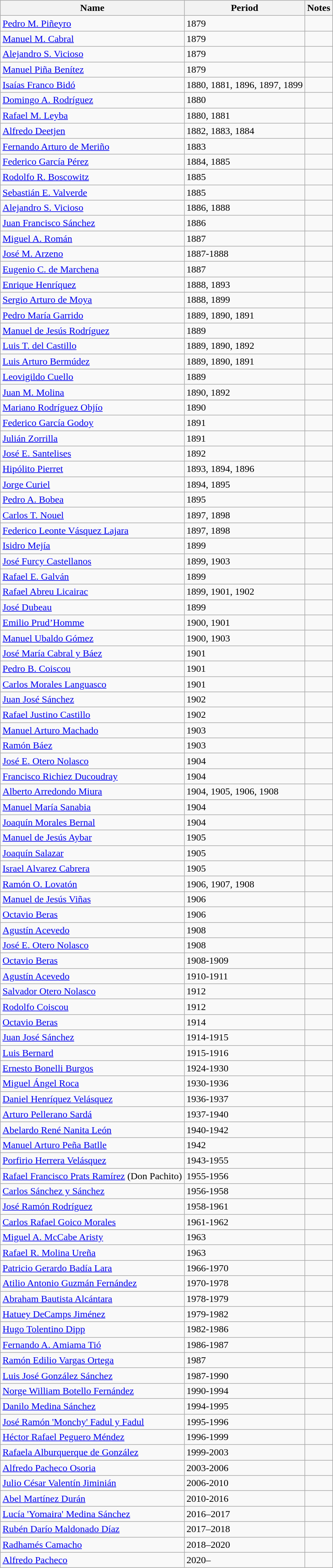<table class="wikitable sortable">
<tr>
<th>Name</th>
<th>Period</th>
<th>Notes</th>
</tr>
<tr>
<td><a href='#'>Pedro M. Piñeyro</a></td>
<td>1879</td>
<td></td>
</tr>
<tr>
<td><a href='#'>Manuel M. Cabral</a></td>
<td>1879</td>
<td></td>
</tr>
<tr>
<td><a href='#'>Alejandro S. Vicioso</a></td>
<td>1879</td>
<td></td>
</tr>
<tr>
<td><a href='#'>Manuel Piña Benítez</a></td>
<td>1879</td>
<td></td>
</tr>
<tr>
<td><a href='#'>Isaías Franco Bidó</a></td>
<td>1880, 1881, 1896, 1897, 1899</td>
<td></td>
</tr>
<tr>
<td><a href='#'>Domingo A. Rodríguez</a></td>
<td>1880</td>
<td></td>
</tr>
<tr>
<td><a href='#'>Rafael M. Leyba</a></td>
<td>1880, 1881</td>
<td></td>
</tr>
<tr>
<td><a href='#'>Alfredo Deetjen</a></td>
<td>1882, 1883, 1884</td>
<td></td>
</tr>
<tr>
<td><a href='#'>Fernando Arturo de Meriño</a></td>
<td>1883</td>
<td></td>
</tr>
<tr>
<td><a href='#'>Federico García Pérez</a></td>
<td>1884, 1885</td>
<td></td>
</tr>
<tr>
<td><a href='#'>Rodolfo R. Boscowitz</a></td>
<td>1885</td>
<td></td>
</tr>
<tr>
<td><a href='#'>Sebastián E. Valverde</a></td>
<td>1885</td>
<td></td>
</tr>
<tr>
<td><a href='#'>Alejandro S. Vicioso</a></td>
<td>1886, 1888</td>
<td></td>
</tr>
<tr>
<td><a href='#'>Juan Francisco Sánchez</a></td>
<td>1886</td>
<td></td>
</tr>
<tr>
<td><a href='#'>Miguel A. Román</a></td>
<td>1887</td>
<td></td>
</tr>
<tr>
<td><a href='#'>José M. Arzeno</a></td>
<td>1887-1888</td>
<td></td>
</tr>
<tr>
<td><a href='#'>Eugenio C. de Marchena</a></td>
<td>1887</td>
<td></td>
</tr>
<tr>
<td><a href='#'>Enrique Henríquez</a></td>
<td>1888, 1893</td>
<td></td>
</tr>
<tr>
<td><a href='#'>Sergio Arturo de Moya</a></td>
<td>1888, 1899</td>
<td></td>
</tr>
<tr>
<td><a href='#'>Pedro María Garrido</a></td>
<td>1889, 1890, 1891</td>
<td></td>
</tr>
<tr>
<td><a href='#'>Manuel de Jesús Rodríguez</a></td>
<td>1889</td>
<td></td>
</tr>
<tr>
<td><a href='#'>Luis T. del Castillo</a></td>
<td>1889, 1890, 1892</td>
<td></td>
</tr>
<tr>
<td><a href='#'>Luis Arturo Bermúdez</a></td>
<td>1889, 1890, 1891</td>
<td></td>
</tr>
<tr>
<td><a href='#'>Leovigildo Cuello</a></td>
<td>1889</td>
<td></td>
</tr>
<tr>
<td><a href='#'>Juan M. Molina</a></td>
<td>1890, 1892</td>
<td></td>
</tr>
<tr>
<td><a href='#'>Mariano Rodríguez Objío</a></td>
<td>1890</td>
<td></td>
</tr>
<tr>
<td><a href='#'>Federico García Godoy</a></td>
<td>1891</td>
<td></td>
</tr>
<tr>
<td><a href='#'>Julián Zorrilla</a></td>
<td>1891</td>
<td></td>
</tr>
<tr>
<td><a href='#'>José E. Santelises</a></td>
<td>1892</td>
<td></td>
</tr>
<tr>
<td><a href='#'>Hipólito Pierret</a></td>
<td>1893, 1894, 1896</td>
<td></td>
</tr>
<tr>
<td><a href='#'>Jorge Curiel</a></td>
<td>1894, 1895</td>
<td></td>
</tr>
<tr>
<td><a href='#'>Pedro A. Bobea</a></td>
<td>1895</td>
<td></td>
</tr>
<tr>
<td><a href='#'>Carlos T. Nouel</a></td>
<td>1897, 1898</td>
<td></td>
</tr>
<tr>
<td><a href='#'>Federico Leonte Vásquez Lajara</a></td>
<td>1897, 1898</td>
<td></td>
</tr>
<tr>
<td><a href='#'>Isidro Mejía</a></td>
<td>1899</td>
<td></td>
</tr>
<tr>
<td><a href='#'>José Furcy Castellanos</a></td>
<td>1899, 1903</td>
<td></td>
</tr>
<tr>
<td><a href='#'>Rafael E. Galván</a></td>
<td>1899</td>
<td></td>
</tr>
<tr>
<td><a href='#'>Rafael Abreu Licairac</a></td>
<td>1899, 1901, 1902</td>
<td></td>
</tr>
<tr>
<td><a href='#'>José Dubeau</a></td>
<td>1899</td>
<td></td>
</tr>
<tr>
<td><a href='#'>Emilio Prud’Homme</a></td>
<td>1900, 1901</td>
<td></td>
</tr>
<tr>
<td><a href='#'>Manuel Ubaldo Gómez</a></td>
<td>1900, 1903</td>
<td></td>
</tr>
<tr>
<td><a href='#'>José María Cabral y Báez</a></td>
<td>1901</td>
<td></td>
</tr>
<tr>
<td><a href='#'>Pedro B. Coiscou</a></td>
<td>1901</td>
<td></td>
</tr>
<tr>
<td><a href='#'>Carlos Morales Languasco</a></td>
<td>1901</td>
<td></td>
</tr>
<tr>
<td><a href='#'>Juan José Sánchez</a></td>
<td>1902</td>
<td></td>
</tr>
<tr>
<td><a href='#'>Rafael Justino Castillo</a></td>
<td>1902</td>
<td></td>
</tr>
<tr>
<td><a href='#'>Manuel Arturo Machado</a></td>
<td>1903</td>
<td></td>
</tr>
<tr>
<td><a href='#'>Ramón Báez</a></td>
<td>1903</td>
<td></td>
</tr>
<tr>
<td><a href='#'>José E. Otero Nolasco</a></td>
<td>1904</td>
<td></td>
</tr>
<tr>
<td><a href='#'>Francisco Richiez Ducoudray</a></td>
<td>1904</td>
<td></td>
</tr>
<tr>
<td><a href='#'>Alberto Arredondo Miura</a></td>
<td>1904, 1905,  1906, 1908</td>
<td></td>
</tr>
<tr>
<td><a href='#'>Manuel María Sanabia</a></td>
<td>1904</td>
<td></td>
</tr>
<tr>
<td><a href='#'>Joaquín Morales Bernal</a></td>
<td>1904</td>
<td></td>
</tr>
<tr>
<td><a href='#'>Manuel de Jesús Aybar</a></td>
<td>1905</td>
<td></td>
</tr>
<tr>
<td><a href='#'>Joaquín Salazar</a></td>
<td>1905</td>
<td></td>
</tr>
<tr>
<td><a href='#'>Israel Alvarez Cabrera</a></td>
<td>1905</td>
<td></td>
</tr>
<tr>
<td><a href='#'>Ramón O. Lovatón</a></td>
<td>1906, 1907, 1908</td>
<td></td>
</tr>
<tr>
<td><a href='#'>Manuel de Jesús Viñas</a></td>
<td>1906</td>
<td></td>
</tr>
<tr>
<td><a href='#'>Octavio Beras</a></td>
<td>1906</td>
<td></td>
</tr>
<tr>
<td><a href='#'>Agustín Acevedo</a></td>
<td>1908</td>
<td></td>
</tr>
<tr>
<td><a href='#'>José E. Otero Nolasco</a></td>
<td>1908</td>
<td></td>
</tr>
<tr>
<td><a href='#'>Octavio Beras</a></td>
<td>1908-1909</td>
<td></td>
</tr>
<tr>
<td><a href='#'>Agustín Acevedo</a></td>
<td>1910-1911</td>
<td></td>
</tr>
<tr>
<td><a href='#'>Salvador Otero Nolasco</a></td>
<td>1912</td>
<td></td>
</tr>
<tr>
<td><a href='#'>Rodolfo Coiscou</a></td>
<td>1912</td>
<td></td>
</tr>
<tr>
<td><a href='#'>Octavio Beras</a></td>
<td>1914</td>
<td></td>
</tr>
<tr>
<td><a href='#'>Juan José Sánchez</a></td>
<td>1914-1915</td>
<td></td>
</tr>
<tr>
<td><a href='#'>Luis Bernard</a></td>
<td>1915-1916</td>
<td></td>
</tr>
<tr>
<td><a href='#'>Ernesto Bonelli Burgos</a></td>
<td>1924-1930</td>
<td></td>
</tr>
<tr>
<td><a href='#'>Miguel Ángel Roca</a></td>
<td>1930-1936</td>
<td></td>
</tr>
<tr>
<td><a href='#'>Daniel Henríquez Velásquez</a></td>
<td>1936-1937</td>
<td></td>
</tr>
<tr>
<td><a href='#'>Arturo Pellerano Sardá</a></td>
<td>1937-1940</td>
<td></td>
</tr>
<tr>
<td><a href='#'>Abelardo René Nanita León</a></td>
<td>1940-1942</td>
<td></td>
</tr>
<tr>
<td><a href='#'>Manuel Arturo Peña Batlle</a></td>
<td>1942</td>
<td></td>
</tr>
<tr>
<td><a href='#'>Porfirio Herrera Velásquez</a></td>
<td>1943-1955</td>
<td></td>
</tr>
<tr>
<td><a href='#'>Rafael Francisco Prats Ramírez</a> (Don Pachito)</td>
<td>1955-1956</td>
<td></td>
</tr>
<tr>
<td><a href='#'>Carlos Sánchez y Sánchez</a></td>
<td>1956-1958</td>
<td></td>
</tr>
<tr>
<td><a href='#'>José Ramón Rodríguez</a></td>
<td>1958-1961</td>
<td></td>
</tr>
<tr>
<td><a href='#'>Carlos Rafael Goico Morales</a></td>
<td>1961-1962</td>
<td></td>
</tr>
<tr>
<td><a href='#'>Miguel A. McCabe Aristy</a></td>
<td>1963</td>
<td></td>
</tr>
<tr>
<td><a href='#'>Rafael R. Molina Ureña</a></td>
<td>1963</td>
<td></td>
</tr>
<tr>
<td><a href='#'>Patricio Gerardo Badía Lara</a></td>
<td>1966-1970</td>
<td></td>
</tr>
<tr>
<td><a href='#'>Atilio Antonio Guzmán Fernández</a></td>
<td>1970-1978</td>
<td></td>
</tr>
<tr>
<td><a href='#'>Abraham Bautista Alcántara</a></td>
<td>1978-1979</td>
<td></td>
</tr>
<tr>
<td><a href='#'>Hatuey DeCamps Jiménez</a></td>
<td>1979-1982</td>
<td></td>
</tr>
<tr>
<td><a href='#'>Hugo Tolentino Dipp</a></td>
<td>1982-1986</td>
<td></td>
</tr>
<tr>
<td><a href='#'>Fernando A. Amiama Tió</a></td>
<td>1986-1987</td>
<td></td>
</tr>
<tr>
<td><a href='#'>Ramón Edilio Vargas Ortega</a></td>
<td>1987</td>
<td></td>
</tr>
<tr>
<td><a href='#'>Luis José González Sánchez</a></td>
<td>1987-1990</td>
<td></td>
</tr>
<tr>
<td><a href='#'>Norge William Botello Fernández</a></td>
<td>1990-1994</td>
<td></td>
</tr>
<tr>
<td><a href='#'>Danilo Medina Sánchez</a></td>
<td>1994-1995</td>
<td></td>
</tr>
<tr>
<td><a href='#'>José Ramón 'Monchy' Fadul y Fadul</a></td>
<td>1995-1996</td>
<td></td>
</tr>
<tr>
<td><a href='#'>Héctor Rafael Peguero Méndez</a></td>
<td>1996-1999</td>
<td></td>
</tr>
<tr>
<td><a href='#'>Rafaela Alburquerque de González</a></td>
<td>1999-2003</td>
<td></td>
</tr>
<tr>
<td><a href='#'>Alfredo Pacheco Osoria</a></td>
<td>2003-2006</td>
<td></td>
</tr>
<tr>
<td><a href='#'>Julio César Valentín Jiminián</a></td>
<td>2006-2010</td>
<td></td>
</tr>
<tr>
<td><a href='#'>Abel Martínez Durán</a></td>
<td>2010-2016</td>
<td></td>
</tr>
<tr>
<td><a href='#'>Lucía 'Yomaira' Medina Sánchez</a></td>
<td>2016–2017</td>
<td></td>
</tr>
<tr>
<td><a href='#'>Rubén Darío Maldonado Díaz</a></td>
<td>2017–2018</td>
<td></td>
</tr>
<tr>
<td><a href='#'>Radhamés Camacho</a></td>
<td>2018–2020</td>
<td></td>
</tr>
<tr>
<td><a href='#'>Alfredo Pacheco</a></td>
<td>2020–</td>
<td></td>
</tr>
</table>
